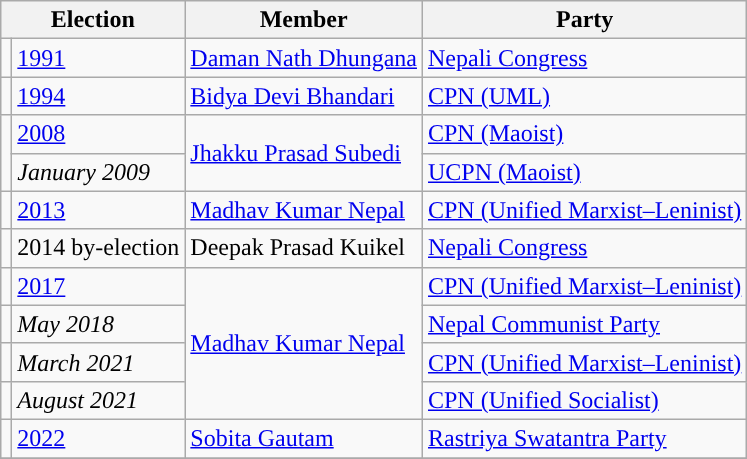<table class="wikitable">
<tr>
<th colspan="2">Election</th>
<th>Member</th>
<th>Party</th>
</tr>
<tr>
<td style="color:inherit;background:"></td>
<td><a href='#'>1991</a></td>
<td><a href='#'>Daman Nath Dhungana</a></td>
<td><a href='#'>Nepali Congress</a></td>
</tr>
<tr>
<td style="color:inherit;background:"></td>
<td><a href='#'>1994</a></td>
<td><a href='#'>Bidya Devi Bhandari</a></td>
<td><a href='#'>CPN (UML)</a></td>
</tr>
<tr>
<td rowspan="2" style="color:inherit;background:"></td>
<td><a href='#'>2008</a></td>
<td rowspan="2"><a href='#'>Jhakku Prasad Subedi</a></td>
<td><a href='#'>CPN (Maoist)</a></td>
</tr>
<tr>
<td><em>January 2009</em></td>
<td><a href='#'>UCPN (Maoist)</a></td>
</tr>
<tr>
<td style="color:inherit;background:"></td>
<td><a href='#'>2013</a></td>
<td><a href='#'>Madhav Kumar Nepal</a></td>
<td><a href='#'>CPN (Unified Marxist–Leninist)</a></td>
</tr>
<tr>
<td style="color:inherit;background:"></td>
<td>2014 by-election</td>
<td>Deepak Prasad Kuikel</td>
<td><a href='#'>Nepali Congress</a></td>
</tr>
<tr>
<td style="color:inherit;background:"></td>
<td><a href='#'>2017</a></td>
<td rowspan="4"><a href='#'>Madhav Kumar Nepal</a></td>
<td><a href='#'>CPN (Unified Marxist–Leninist)</a></td>
</tr>
<tr>
<td style="color:inherit;background:"></td>
<td><em>May 2018</em></td>
<td><a href='#'>Nepal Communist Party</a></td>
</tr>
<tr>
<td style="color:inherit;background:"></td>
<td><em>March 2021</em></td>
<td><a href='#'>CPN (Unified Marxist–Leninist)</a></td>
</tr>
<tr>
<td style="color:inherit;background:"></td>
<td><em>August 2021</em></td>
<td><a href='#'>CPN (Unified Socialist)</a></td>
</tr>
<tr>
<td style="color:inherit;background:"></td>
<td><a href='#'>2022</a></td>
<td><a href='#'>Sobita Gautam</a></td>
<td><a href='#'>Rastriya Swatantra Party</a></td>
</tr>
<tr>
</tr>
</table>
